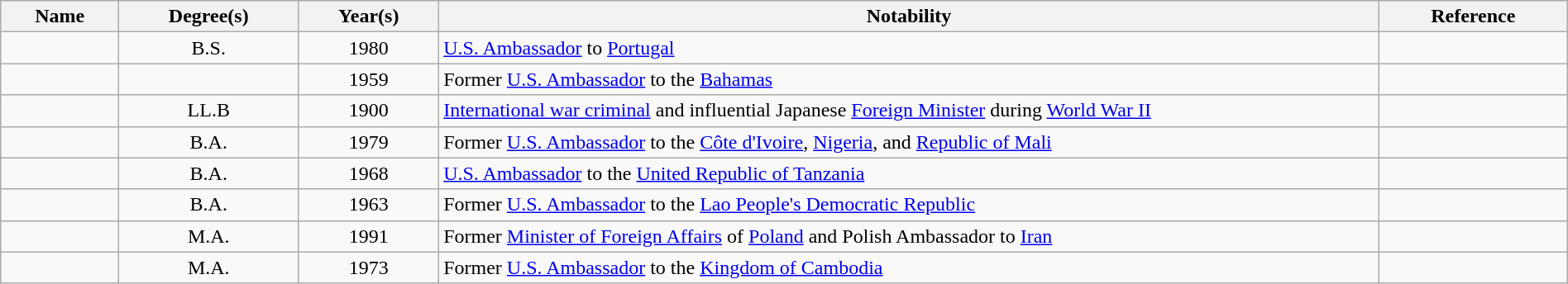<table class="wikitable sortable" style="width:100%">
<tr>
<th width="* ">Name</th>
<th>Degree(s)</th>
<th>Year(s)</th>
<th width="60%" class="unsortable">Notability</th>
<th width="* " class="unsortable">Reference</th>
</tr>
<tr>
<td></td>
<td align="center">B.S.</td>
<td align="center">1980</td>
<td><a href='#'>U.S. Ambassador</a> to <a href='#'>Portugal</a></td>
<td align="center"></td>
</tr>
<tr>
<td></td>
<td align="center"></td>
<td align="center">1959</td>
<td>Former <a href='#'>U.S. Ambassador</a> to the <a href='#'>Bahamas</a></td>
<td align="center"></td>
</tr>
<tr>
<td></td>
<td align="center">LL.B</td>
<td align="center">1900</td>
<td><a href='#'>International war criminal</a> and influential Japanese <a href='#'>Foreign Minister</a> during <a href='#'>World War II</a></td>
<td align="center"></td>
</tr>
<tr>
<td></td>
<td align="center">B.A.</td>
<td align="center">1979</td>
<td>Former <a href='#'>U.S. Ambassador</a> to the <a href='#'>Côte d'Ivoire</a>, <a href='#'>Nigeria</a>, and <a href='#'>Republic of Mali</a></td>
<td align="center"></td>
</tr>
<tr>
<td></td>
<td align="center">B.A.</td>
<td align="center">1968</td>
<td><a href='#'>U.S. Ambassador</a> to the <a href='#'>United Republic of Tanzania</a></td>
<td align="center"></td>
</tr>
<tr>
<td></td>
<td align="center">B.A.</td>
<td align="center">1963</td>
<td>Former <a href='#'>U.S. Ambassador</a> to the <a href='#'>Lao People's Democratic Republic</a></td>
<td align="center"></td>
</tr>
<tr>
<td></td>
<td align="center">M.A.</td>
<td align="center">1991</td>
<td>Former <a href='#'>Minister of Foreign Affairs</a> of <a href='#'>Poland</a> and Polish Ambassador to <a href='#'>Iran</a></td>
<td align="center"></td>
</tr>
<tr>
<td></td>
<td align="center">M.A.</td>
<td align="center">1973</td>
<td>Former <a href='#'>U.S. Ambassador</a> to the <a href='#'>Kingdom of Cambodia</a></td>
<td align="center"></td>
</tr>
</table>
